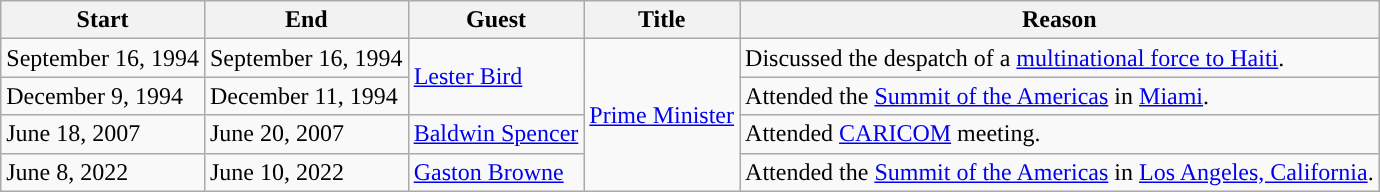<table class="wikitable sortable">
<tr>
<th>Start</th>
<th>End</th>
<th>Guest</th>
<th>Title</th>
<th>Reason</th>
</tr>
<tr>
<td>September 16, 1994</td>
<td>September 16, 1994</td>
<td rowspan=2><a href='#'>Lester Bird</a></td>
<td rowspan=4><a href='#'>Prime Minister</a></td>
<td>Discussed the despatch of a <a href='#'>multinational force to Haiti</a>.</td>
</tr>
<tr>
<td>December 9, 1994</td>
<td>December 11, 1994</td>
<td>Attended the <a href='#'>Summit of the Americas</a> in <a href='#'>Miami</a>.</td>
</tr>
<tr>
<td>June 18, 2007</td>
<td>June 20, 2007</td>
<td><a href='#'>Baldwin Spencer</a></td>
<td>Attended <a href='#'>CARICOM</a> meeting.</td>
</tr>
<tr>
<td>June 8, 2022</td>
<td>June 10, 2022</td>
<td><a href='#'>Gaston Browne</a></td>
<td>Attended the <a href='#'>Summit of the Americas</a> in <a href='#'>Los Angeles, California</a>.</td>
</tr>
</table>
